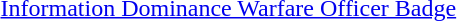<table>
<tr>
<td></td>
<td><a href='#'>Information Dominance Warfare Officer Badge</a></td>
</tr>
</table>
